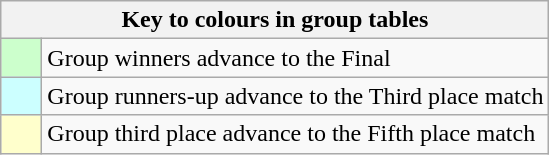<table class="wikitable" style="text-align: center;">
<tr>
<th colspan=2>Key to colours in group tables</th>
</tr>
<tr>
<td bgcolor=#ccffcc style="width: 20px;"></td>
<td align=left>Group winners advance to the Final</td>
</tr>
<tr>
<td bgcolor=#ccffff style="width: 20px;"></td>
<td align=left>Group runners-up advance to the Third place match</td>
</tr>
<tr>
<td bgcolor=#ffffcc style="width: 20px;"></td>
<td align=left>Group third place advance to the Fifth place match</td>
</tr>
</table>
